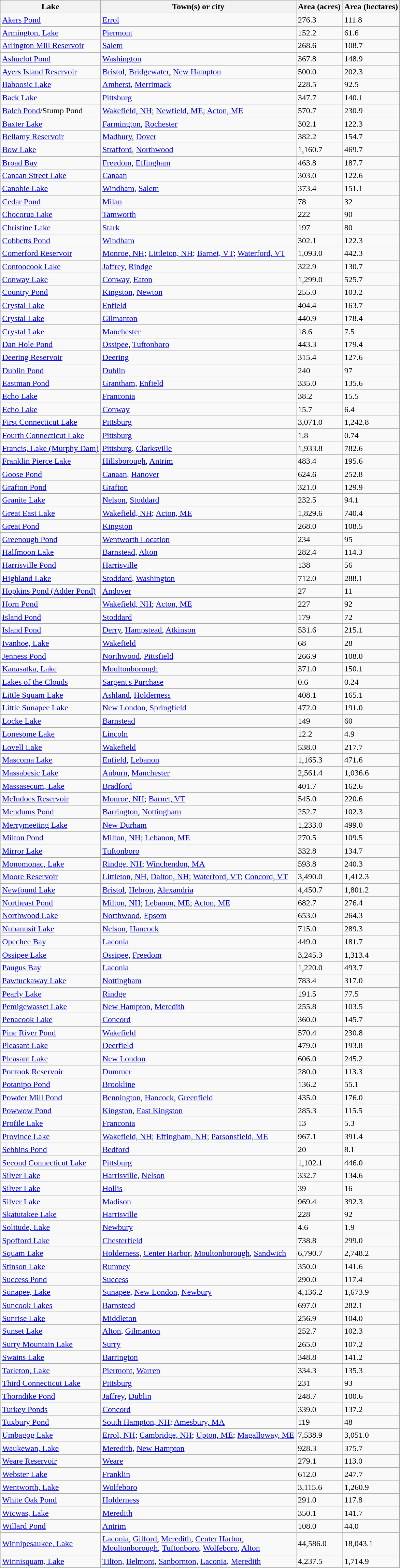<table class="wikitable sortable">
<tr>
<th>Lake</th>
<th>Town(s) or city</th>
<th>Area (acres)</th>
<th>Area (hectares)</th>
</tr>
<tr>
<td><a href='#'>Akers Pond</a></td>
<td><a href='#'>Errol</a></td>
<td>276.3</td>
<td>111.8</td>
</tr>
<tr>
<td><a href='#'>Armington, Lake</a></td>
<td><a href='#'>Piermont</a></td>
<td>152.2</td>
<td>61.6</td>
</tr>
<tr>
<td><a href='#'>Arlington Mill Reservoir</a></td>
<td><a href='#'>Salem</a></td>
<td>268.6</td>
<td>108.7</td>
</tr>
<tr>
<td><a href='#'>Ashuelot Pond</a></td>
<td><a href='#'>Washington</a></td>
<td>367.8</td>
<td>148.9</td>
</tr>
<tr>
<td><a href='#'>Ayers Island Reservoir</a></td>
<td><a href='#'>Bristol</a>, <a href='#'>Bridgewater</a>, <a href='#'>New Hampton</a></td>
<td>500.0</td>
<td>202.3</td>
</tr>
<tr>
<td><a href='#'>Baboosic Lake</a></td>
<td><a href='#'>Amherst</a>, <a href='#'>Merrimack</a></td>
<td>228.5</td>
<td>92.5</td>
</tr>
<tr>
<td><a href='#'>Back Lake</a></td>
<td><a href='#'>Pittsburg</a></td>
<td>347.7</td>
<td>140.1</td>
</tr>
<tr>
<td><a href='#'>Balch Pond</a>/Stump Pond</td>
<td><a href='#'>Wakefield, NH</a>; <a href='#'>Newfield, ME</a>; <a href='#'>Acton, ME</a></td>
<td>570.7</td>
<td>230.9</td>
</tr>
<tr>
<td><a href='#'>Baxter Lake</a></td>
<td><a href='#'>Farmington</a>, <a href='#'>Rochester</a></td>
<td>302.1</td>
<td>122.3</td>
</tr>
<tr>
<td><a href='#'>Bellamy Reservoir</a></td>
<td><a href='#'>Madbury</a>, <a href='#'>Dover</a></td>
<td>382.2</td>
<td>154.7</td>
</tr>
<tr>
<td><a href='#'>Bow Lake</a></td>
<td><a href='#'>Strafford</a>, <a href='#'>Northwood</a></td>
<td>1,160.7</td>
<td>469.7</td>
</tr>
<tr>
<td><a href='#'>Broad Bay</a></td>
<td><a href='#'>Freedom</a>, <a href='#'>Effingham</a></td>
<td>463.8</td>
<td>187.7</td>
</tr>
<tr>
<td><a href='#'>Canaan Street Lake</a></td>
<td><a href='#'>Canaan</a></td>
<td>303.0</td>
<td>122.6</td>
</tr>
<tr>
<td><a href='#'>Canobie Lake</a></td>
<td><a href='#'>Windham</a>, <a href='#'>Salem</a></td>
<td>373.4</td>
<td>151.1</td>
</tr>
<tr>
<td><a href='#'>Cedar Pond</a></td>
<td><a href='#'>Milan</a></td>
<td>78</td>
<td>32</td>
</tr>
<tr>
<td><a href='#'>Chocorua Lake</a></td>
<td><a href='#'>Tamworth</a></td>
<td>222</td>
<td>90</td>
</tr>
<tr>
<td><a href='#'>Christine Lake</a></td>
<td><a href='#'>Stark</a></td>
<td>197</td>
<td>80</td>
</tr>
<tr>
<td><a href='#'>Cobbetts Pond</a></td>
<td><a href='#'>Windham</a></td>
<td>302.1</td>
<td>122.3</td>
</tr>
<tr>
<td><a href='#'>Comerford Reservoir</a></td>
<td><a href='#'>Monroe, NH</a>; <a href='#'>Littleton, NH</a>; <a href='#'>Barnet, VT</a>; <a href='#'>Waterford, VT</a></td>
<td>1,093.0</td>
<td>442.3</td>
</tr>
<tr>
<td><a href='#'>Contoocook Lake</a></td>
<td><a href='#'>Jaffrey</a>, <a href='#'>Rindge</a></td>
<td>322.9</td>
<td>130.7</td>
</tr>
<tr>
<td><a href='#'>Conway Lake</a></td>
<td><a href='#'>Conway</a>, <a href='#'>Eaton</a></td>
<td>1,299.0</td>
<td>525.7</td>
</tr>
<tr>
<td><a href='#'>Country Pond</a></td>
<td><a href='#'>Kingston</a>, <a href='#'>Newton</a></td>
<td>255.0</td>
<td>103.2</td>
</tr>
<tr>
<td><a href='#'>Crystal Lake</a></td>
<td><a href='#'>Enfield</a></td>
<td>404.4</td>
<td>163.7</td>
</tr>
<tr>
<td><a href='#'>Crystal Lake</a></td>
<td><a href='#'>Gilmanton</a></td>
<td>440.9</td>
<td>178.4</td>
</tr>
<tr>
<td><a href='#'>Crystal Lake</a></td>
<td><a href='#'>Manchester</a></td>
<td>18.6</td>
<td>7.5</td>
</tr>
<tr>
<td><a href='#'>Dan Hole Pond</a></td>
<td><a href='#'>Ossipee</a>, <a href='#'>Tuftonboro</a></td>
<td>443.3</td>
<td>179.4</td>
</tr>
<tr>
<td><a href='#'>Deering Reservoir</a></td>
<td><a href='#'>Deering</a></td>
<td>315.4</td>
<td>127.6</td>
</tr>
<tr>
<td><a href='#'>Dublin Pond</a></td>
<td><a href='#'>Dublin</a></td>
<td>240</td>
<td>97</td>
</tr>
<tr>
<td><a href='#'>Eastman Pond</a></td>
<td><a href='#'>Grantham</a>, <a href='#'>Enfield</a></td>
<td>335.0</td>
<td>135.6</td>
</tr>
<tr>
<td><a href='#'>Echo Lake</a></td>
<td><a href='#'>Franconia</a></td>
<td>38.2</td>
<td>15.5</td>
</tr>
<tr>
<td><a href='#'>Echo Lake</a></td>
<td><a href='#'>Conway</a></td>
<td>15.7</td>
<td>6.4</td>
</tr>
<tr>
<td><a href='#'>First Connecticut Lake</a></td>
<td><a href='#'>Pittsburg</a></td>
<td>3,071.0</td>
<td>1,242.8</td>
</tr>
<tr>
<td><a href='#'>Fourth Connecticut Lake</a></td>
<td><a href='#'>Pittsburg</a></td>
<td>1.8</td>
<td>0.74</td>
</tr>
<tr>
<td><a href='#'>Francis, Lake (Murphy Dam)</a></td>
<td><a href='#'>Pittsburg</a>, <a href='#'>Clarksville</a></td>
<td>1,933.8</td>
<td>782.6</td>
</tr>
<tr>
<td><a href='#'>Franklin Pierce Lake</a></td>
<td><a href='#'>Hillsborough</a>, <a href='#'>Antrim</a></td>
<td>483.4</td>
<td>195.6</td>
</tr>
<tr>
<td><a href='#'>Goose Pond</a></td>
<td><a href='#'>Canaan</a>, <a href='#'>Hanover</a></td>
<td>624.6</td>
<td>252.8</td>
</tr>
<tr>
<td><a href='#'>Grafton Pond</a></td>
<td><a href='#'>Grafton</a></td>
<td>321.0</td>
<td>129.9</td>
</tr>
<tr>
<td><a href='#'>Granite Lake</a></td>
<td><a href='#'>Nelson</a>, <a href='#'>Stoddard</a></td>
<td>232.5</td>
<td>94.1</td>
</tr>
<tr>
<td><a href='#'>Great East Lake</a></td>
<td><a href='#'>Wakefield, NH</a>; <a href='#'>Acton, ME</a></td>
<td>1,829.6</td>
<td>740.4</td>
</tr>
<tr>
<td><a href='#'>Great Pond</a></td>
<td><a href='#'>Kingston</a></td>
<td>268.0</td>
<td>108.5</td>
</tr>
<tr>
<td><a href='#'>Greenough Pond</a></td>
<td><a href='#'>Wentworth Location</a></td>
<td>234</td>
<td>95</td>
</tr>
<tr>
<td><a href='#'>Halfmoon Lake</a></td>
<td><a href='#'>Barnstead</a>, <a href='#'>Alton</a></td>
<td>282.4</td>
<td>114.3</td>
</tr>
<tr>
<td><a href='#'>Harrisville Pond</a></td>
<td><a href='#'>Harrisville</a></td>
<td>138</td>
<td>56</td>
</tr>
<tr>
<td><a href='#'>Highland Lake</a></td>
<td><a href='#'>Stoddard</a>, <a href='#'>Washington</a></td>
<td>712.0</td>
<td>288.1</td>
</tr>
<tr>
<td><a href='#'>Hopkins Pond (Adder Pond)</a></td>
<td><a href='#'>Andover</a></td>
<td>27</td>
<td>11</td>
</tr>
<tr>
<td><a href='#'>Horn Pond</a></td>
<td><a href='#'>Wakefield, NH</a>; <a href='#'>Acton, ME</a></td>
<td>227</td>
<td>92</td>
</tr>
<tr>
<td><a href='#'>Island Pond</a></td>
<td><a href='#'>Stoddard</a></td>
<td>179</td>
<td>72</td>
</tr>
<tr>
<td><a href='#'>Island Pond</a></td>
<td><a href='#'>Derry</a>, <a href='#'>Hampstead</a>, <a href='#'>Atkinson</a></td>
<td>531.6</td>
<td>215.1</td>
</tr>
<tr>
<td><a href='#'>Ivanhoe, Lake</a></td>
<td><a href='#'>Wakefield</a></td>
<td>68</td>
<td>28</td>
</tr>
<tr>
<td><a href='#'>Jenness Pond</a></td>
<td><a href='#'>Northwood</a>, <a href='#'>Pittsfield</a></td>
<td>266.9</td>
<td>108.0</td>
</tr>
<tr>
<td><a href='#'>Kanasatka, Lake</a></td>
<td><a href='#'>Moultonborough</a></td>
<td>371.0</td>
<td>150.1</td>
</tr>
<tr>
<td><a href='#'>Lakes of the Clouds</a></td>
<td><a href='#'>Sargent's Purchase</a></td>
<td>0.6</td>
<td>0.24</td>
</tr>
<tr>
<td><a href='#'>Little Squam Lake</a></td>
<td><a href='#'>Ashland</a>, <a href='#'>Holderness</a></td>
<td>408.1</td>
<td>165.1</td>
</tr>
<tr>
<td><a href='#'>Little Sunapee Lake</a></td>
<td><a href='#'>New London</a>, <a href='#'>Springfield</a></td>
<td>472.0</td>
<td>191.0</td>
</tr>
<tr>
<td><a href='#'>Locke Lake</a></td>
<td><a href='#'>Barnstead</a></td>
<td>149</td>
<td>60</td>
</tr>
<tr>
<td><a href='#'>Lonesome Lake</a></td>
<td><a href='#'>Lincoln</a></td>
<td>12.2</td>
<td>4.9</td>
</tr>
<tr>
<td><a href='#'>Lovell Lake</a></td>
<td><a href='#'>Wakefield</a></td>
<td>538.0</td>
<td>217.7</td>
</tr>
<tr>
<td><a href='#'>Mascoma Lake</a></td>
<td><a href='#'>Enfield</a>, <a href='#'>Lebanon</a></td>
<td>1,165.3</td>
<td>471.6</td>
</tr>
<tr>
<td><a href='#'>Massabesic Lake</a></td>
<td><a href='#'>Auburn</a>, <a href='#'>Manchester</a></td>
<td>2,561.4</td>
<td>1,036.6</td>
</tr>
<tr>
<td><a href='#'>Massasecum, Lake</a></td>
<td><a href='#'>Bradford</a></td>
<td>401.7</td>
<td>162.6</td>
</tr>
<tr>
<td><a href='#'>McIndoes Reservoir</a></td>
<td><a href='#'>Monroe, NH</a>; <a href='#'>Barnet, VT</a></td>
<td>545.0</td>
<td>220.6</td>
</tr>
<tr>
<td><a href='#'>Mendums Pond</a></td>
<td><a href='#'>Barrington</a>, <a href='#'>Nottingham</a></td>
<td>252.7</td>
<td>102.3</td>
</tr>
<tr>
<td><a href='#'>Merrymeeting Lake</a></td>
<td><a href='#'>New Durham</a></td>
<td>1,233.0</td>
<td>499.0</td>
</tr>
<tr>
<td><a href='#'>Milton Pond</a></td>
<td><a href='#'>Milton, NH</a>; <a href='#'>Lebanon, ME</a></td>
<td>270.5</td>
<td>109.5</td>
</tr>
<tr>
<td><a href='#'>Mirror Lake</a></td>
<td><a href='#'>Tuftonboro</a></td>
<td>332.8</td>
<td>134.7</td>
</tr>
<tr>
<td><a href='#'>Monomonac, Lake</a></td>
<td><a href='#'>Rindge, NH</a>; <a href='#'>Winchendon, MA</a></td>
<td>593.8</td>
<td>240.3</td>
</tr>
<tr>
<td><a href='#'>Moore Reservoir</a></td>
<td><a href='#'>Littleton, NH</a>, <a href='#'>Dalton, NH</a>; <a href='#'>Waterford, VT</a>; <a href='#'>Concord, VT</a></td>
<td>3,490.0</td>
<td>1,412.3</td>
</tr>
<tr>
<td><a href='#'>Newfound Lake</a></td>
<td><a href='#'>Bristol</a>, <a href='#'>Hebron</a>, <a href='#'>Alexandria</a></td>
<td>4,450.7</td>
<td>1,801.2</td>
</tr>
<tr>
<td><a href='#'>Northeast Pond</a></td>
<td><a href='#'>Milton, NH</a>; <a href='#'>Lebanon, ME</a>; <a href='#'>Acton, ME</a></td>
<td>682.7</td>
<td>276.4</td>
</tr>
<tr>
<td><a href='#'>Northwood Lake</a></td>
<td><a href='#'>Northwood</a>, <a href='#'>Epsom</a></td>
<td>653.0</td>
<td>264.3</td>
</tr>
<tr>
<td><a href='#'>Nubanusit Lake</a></td>
<td><a href='#'>Nelson</a>, <a href='#'>Hancock</a></td>
<td>715.0</td>
<td>289.3</td>
</tr>
<tr>
<td><a href='#'>Opechee Bay</a></td>
<td><a href='#'>Laconia</a></td>
<td>449.0</td>
<td>181.7</td>
</tr>
<tr>
<td><a href='#'>Ossipee Lake</a></td>
<td><a href='#'>Ossipee</a>, <a href='#'>Freedom</a></td>
<td>3,245.3</td>
<td>1,313.4</td>
</tr>
<tr>
<td><a href='#'>Paugus Bay</a></td>
<td><a href='#'>Laconia</a></td>
<td>1,220.0</td>
<td>493.7</td>
</tr>
<tr>
<td><a href='#'>Pawtuckaway Lake</a></td>
<td><a href='#'>Nottingham</a></td>
<td>783.4</td>
<td>317.0</td>
</tr>
<tr>
<td><a href='#'>Pearly Lake</a></td>
<td><a href='#'>Rindge</a></td>
<td>191.5</td>
<td>77.5</td>
</tr>
<tr>
<td><a href='#'>Pemigewasset Lake</a></td>
<td><a href='#'>New Hampton</a>, <a href='#'>Meredith</a></td>
<td>255.8</td>
<td>103.5</td>
</tr>
<tr>
<td><a href='#'>Penacook Lake</a></td>
<td><a href='#'>Concord</a></td>
<td>360.0</td>
<td>145.7</td>
</tr>
<tr>
<td><a href='#'>Pine River Pond</a></td>
<td><a href='#'>Wakefield</a></td>
<td>570.4</td>
<td>230.8</td>
</tr>
<tr>
<td><a href='#'>Pleasant Lake</a></td>
<td><a href='#'>Deerfield</a></td>
<td>479.0</td>
<td>193.8</td>
</tr>
<tr>
<td><a href='#'>Pleasant Lake</a></td>
<td><a href='#'>New London</a></td>
<td>606.0</td>
<td>245.2</td>
</tr>
<tr>
<td><a href='#'>Pontook Reservoir</a></td>
<td><a href='#'>Dummer</a></td>
<td>280.0</td>
<td>113.3</td>
</tr>
<tr>
<td><a href='#'>Potanipo Pond</a></td>
<td><a href='#'>Brookline</a></td>
<td>136.2</td>
<td>55.1</td>
</tr>
<tr>
<td><a href='#'>Powder Mill Pond</a></td>
<td><a href='#'>Bennington</a>, <a href='#'>Hancock</a>, <a href='#'>Greenfield</a></td>
<td>435.0</td>
<td>176.0</td>
</tr>
<tr>
<td><a href='#'>Powwow Pond</a></td>
<td><a href='#'>Kingston</a>, <a href='#'>East Kingston</a></td>
<td>285.3</td>
<td>115.5</td>
</tr>
<tr>
<td><a href='#'>Profile Lake</a></td>
<td><a href='#'>Franconia</a></td>
<td>13</td>
<td>5.3</td>
</tr>
<tr>
<td><a href='#'>Province Lake</a></td>
<td><a href='#'>Wakefield, NH</a>; <a href='#'>Effingham, NH</a>; <a href='#'>Parsonsfield, ME</a></td>
<td>967.1</td>
<td>391.4</td>
</tr>
<tr>
<td><a href='#'>Sebbins Pond</a></td>
<td><a href='#'>Bedford</a></td>
<td>20</td>
<td>8.1</td>
</tr>
<tr>
<td><a href='#'>Second Connecticut Lake</a></td>
<td><a href='#'>Pittsburg</a></td>
<td>1,102.1</td>
<td>446.0</td>
</tr>
<tr>
<td><a href='#'>Silver Lake</a></td>
<td><a href='#'>Harrisville</a>, <a href='#'>Nelson</a></td>
<td>332.7</td>
<td>134.6</td>
</tr>
<tr>
<td><a href='#'>Silver Lake</a></td>
<td><a href='#'>Hollis</a></td>
<td>39</td>
<td>16</td>
</tr>
<tr>
<td><a href='#'>Silver Lake</a></td>
<td><a href='#'>Madison</a></td>
<td>969.4</td>
<td>392.3</td>
</tr>
<tr>
<td><a href='#'>Skatutakee Lake</a></td>
<td><a href='#'>Harrisville</a></td>
<td>228</td>
<td>92</td>
</tr>
<tr>
<td><a href='#'>Solitude, Lake</a></td>
<td><a href='#'>Newbury</a></td>
<td>4.6</td>
<td>1.9</td>
</tr>
<tr>
<td><a href='#'>Spofford Lake</a></td>
<td><a href='#'>Chesterfield</a></td>
<td>738.8</td>
<td>299.0</td>
</tr>
<tr>
<td><a href='#'>Squam Lake</a></td>
<td><a href='#'>Holderness</a>, <a href='#'>Center Harbor</a>, <a href='#'>Moultonborough</a>, <a href='#'>Sandwich</a></td>
<td>6,790.7</td>
<td>2,748.2</td>
</tr>
<tr>
<td><a href='#'>Stinson Lake</a></td>
<td><a href='#'>Rumney</a></td>
<td>350.0</td>
<td>141.6</td>
</tr>
<tr>
<td><a href='#'>Success Pond</a></td>
<td><a href='#'>Success</a></td>
<td>290.0</td>
<td>117.4</td>
</tr>
<tr>
<td><a href='#'>Sunapee, Lake</a></td>
<td><a href='#'>Sunapee</a>, <a href='#'>New London</a>, <a href='#'>Newbury</a></td>
<td>4,136.2</td>
<td>1,673.9</td>
</tr>
<tr>
<td><a href='#'>Suncook Lakes</a></td>
<td><a href='#'>Barnstead</a></td>
<td>697.0</td>
<td>282.1</td>
</tr>
<tr>
<td><a href='#'>Sunrise Lake</a></td>
<td><a href='#'>Middleton</a></td>
<td>256.9</td>
<td>104.0</td>
</tr>
<tr>
<td><a href='#'>Sunset Lake</a></td>
<td><a href='#'>Alton</a>, <a href='#'>Gilmanton</a></td>
<td>252.7</td>
<td>102.3</td>
</tr>
<tr>
<td><a href='#'>Surry Mountain Lake</a></td>
<td><a href='#'>Surry</a></td>
<td>265.0</td>
<td>107.2</td>
</tr>
<tr>
<td><a href='#'>Swains Lake</a></td>
<td><a href='#'>Barrington</a></td>
<td>348.8</td>
<td>141.2</td>
</tr>
<tr>
<td><a href='#'>Tarleton, Lake</a></td>
<td><a href='#'>Piermont</a>, <a href='#'>Warren</a></td>
<td>334.3</td>
<td>135.3</td>
</tr>
<tr>
<td><a href='#'>Third Connecticut Lake</a></td>
<td><a href='#'>Pittsburg</a></td>
<td>231</td>
<td>93</td>
</tr>
<tr>
<td><a href='#'>Thorndike Pond</a></td>
<td><a href='#'>Jaffrey</a>, <a href='#'>Dublin</a></td>
<td>248.7</td>
<td>100.6</td>
</tr>
<tr>
<td><a href='#'>Turkey Ponds</a></td>
<td><a href='#'>Concord</a></td>
<td>339.0</td>
<td>137.2</td>
</tr>
<tr>
<td><a href='#'>Tuxbury Pond</a></td>
<td><a href='#'>South Hampton, NH</a>; <a href='#'>Amesbury, MA</a></td>
<td>119</td>
<td>48</td>
</tr>
<tr>
<td><a href='#'>Umbagog Lake</a></td>
<td><a href='#'>Errol, NH</a>; <a href='#'>Cambridge, NH</a>; <a href='#'>Upton, ME</a>; <a href='#'>Magalloway, ME</a></td>
<td>7,538.9</td>
<td>3,051.0</td>
</tr>
<tr>
<td><a href='#'>Waukewan, Lake</a></td>
<td><a href='#'>Meredith</a>, <a href='#'>New Hampton</a></td>
<td>928.3</td>
<td>375.7</td>
</tr>
<tr>
<td><a href='#'>Weare Reservoir</a></td>
<td><a href='#'>Weare</a></td>
<td>279.1</td>
<td>113.0</td>
</tr>
<tr>
<td><a href='#'>Webster Lake</a></td>
<td><a href='#'>Franklin</a></td>
<td>612.0</td>
<td>247.7</td>
</tr>
<tr>
<td><a href='#'>Wentworth, Lake</a></td>
<td><a href='#'>Wolfeboro</a></td>
<td>3,115.6</td>
<td>1,260.9</td>
</tr>
<tr>
<td><a href='#'>White Oak Pond</a></td>
<td><a href='#'>Holderness</a></td>
<td>291.0</td>
<td>117.8</td>
</tr>
<tr>
<td><a href='#'>Wicwas, Lake</a></td>
<td><a href='#'>Meredith</a></td>
<td>350.1</td>
<td>141.7</td>
</tr>
<tr>
<td><a href='#'>Willard Pond</a></td>
<td><a href='#'>Antrim</a></td>
<td>108.0</td>
<td>44.0</td>
</tr>
<tr>
<td><a href='#'>Winnipesaukee, Lake</a></td>
<td><a href='#'>Laconia</a>, <a href='#'>Gilford</a>, <a href='#'>Meredith</a>, <a href='#'>Center Harbor</a>,<br><a href='#'>Moultonborough</a>, <a href='#'>Tuftonboro</a>, <a href='#'>Wolfeboro</a>, <a href='#'>Alton</a></td>
<td>44,586.0</td>
<td>18,043.1</td>
</tr>
<tr>
<td><a href='#'>Winnisquam, Lake</a></td>
<td><a href='#'>Tilton</a>, <a href='#'>Belmont</a>, <a href='#'>Sanbornton</a>, <a href='#'>Laconia</a>, <a href='#'>Meredith</a></td>
<td>4,237.5</td>
<td>1,714.9</td>
</tr>
<tr>
</tr>
</table>
